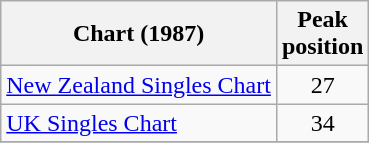<table class="wikitable">
<tr>
<th>Chart (1987)</th>
<th>Peak<br>position</th>
</tr>
<tr>
<td align="left"><a href='#'>New Zealand Singles Chart</a></td>
<td align="center">27</td>
</tr>
<tr>
<td align="left"><a href='#'>UK Singles Chart</a></td>
<td align="center">34</td>
</tr>
<tr>
</tr>
</table>
